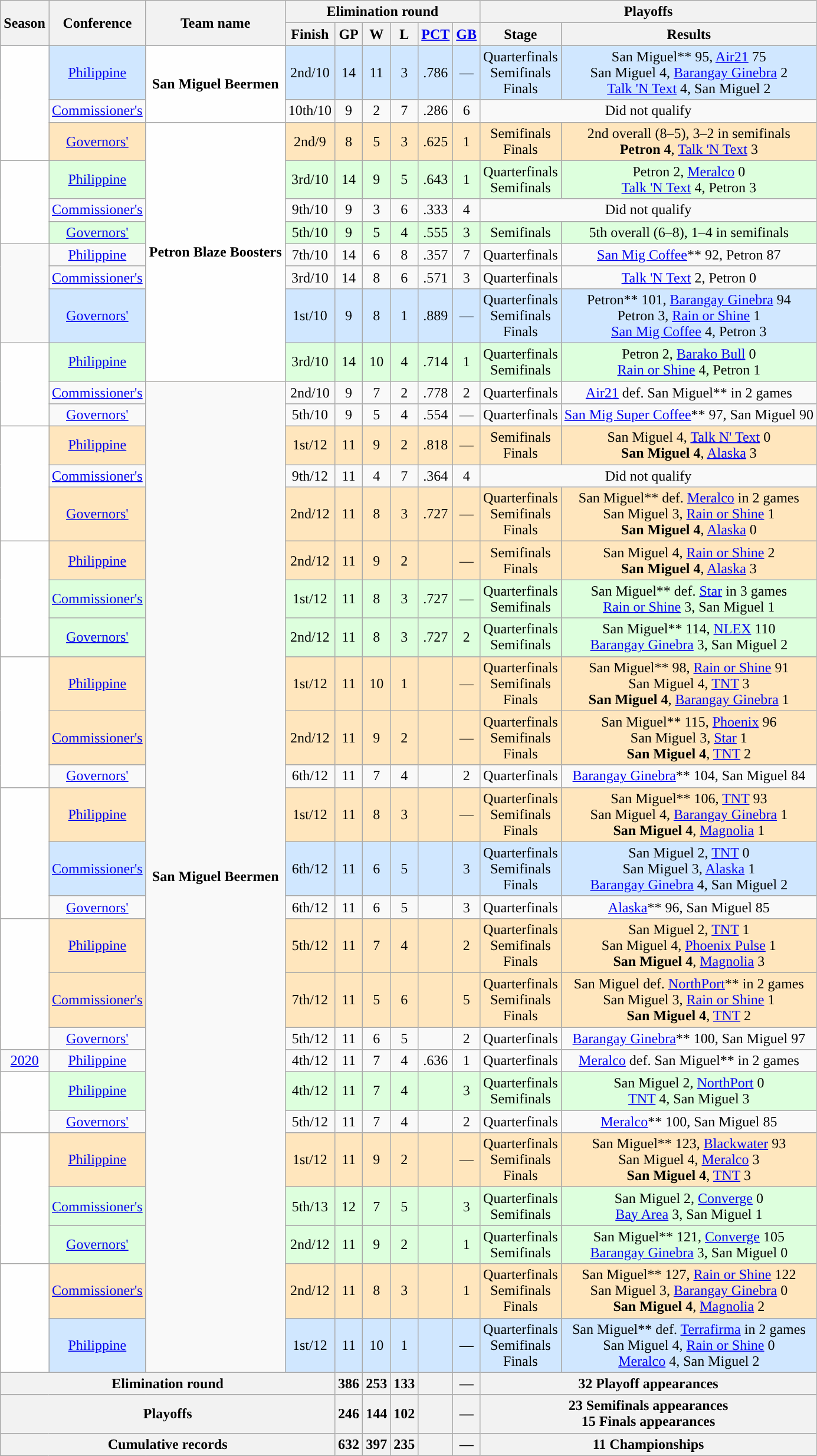<table class=wikitable style="text-align:center;">
<tr>
<th rowspan=2>Season</th>
<th rowspan=2>Conference</th>
<th rowspan=2>Team name</th>
<th colspan=6>Elimination round</th>
<th colspan=2>Playoffs</th>
</tr>
<tr>
<th>Finish</th>
<th>GP</th>
<th>W</th>
<th>L</th>
<th><a href='#'>PCT</a></th>
<th><a href='#'>GB</a></th>
<th>Stage</th>
<th>Results</th>
</tr>
<tr bgcolor=#D0E7FF>
<td bgcolor=#fefefe rowspan=3></td>
<td><a href='#'>Philippine</a></td>
<td rowspan=2 bgcolor=fefefe><strong>San Miguel Beermen</strong></td>
<td>2nd/10</td>
<td>14</td>
<td>11</td>
<td>3</td>
<td>.786</td>
<td>—</td>
<td>Quarterfinals<br>Semifinals<br>Finals</td>
<td>San Miguel** 95, <a href='#'>Air21</a> 75<br>San Miguel 4, <a href='#'>Barangay Ginebra</a> 2<br><a href='#'>Talk 'N Text</a> 4, San Miguel 2</td>
</tr>
<tr>
<td><a href='#'>Commissioner's</a></td>
<td>10th/10</td>
<td>9</td>
<td>2</td>
<td>7</td>
<td>.286</td>
<td>6</td>
<td colspan=2>Did not qualify</td>
</tr>
<tr bgcolor=#FFE6BD>
<td><a href='#'>Governors'</a></td>
<td bgcolor=#fefefe rowspan=8><strong>Petron Blaze Boosters</strong></td>
<td>2nd/9</td>
<td>8</td>
<td>5</td>
<td>3</td>
<td>.625</td>
<td>1</td>
<td>Semifinals<br>Finals</td>
<td>2nd overall (8–5), 3–2 in semifinals<br><strong>Petron 4</strong>, <a href='#'>Talk 'N Text</a> 3</td>
</tr>
<tr bgcolor=#DDFFDD>
<td bgcolor=#fefefe rowspan=3></td>
<td><a href='#'>Philippine</a></td>
<td>3rd/10</td>
<td>14</td>
<td>9</td>
<td>5</td>
<td>.643</td>
<td>1</td>
<td>Quarterfinals<br>Semifinals</td>
<td>Petron 2, <a href='#'>Meralco</a> 0<br><a href='#'>Talk 'N Text</a> 4, Petron 3</td>
</tr>
<tr>
<td><a href='#'>Commissioner's</a></td>
<td>9th/10</td>
<td>9</td>
<td>3</td>
<td>6</td>
<td>.333</td>
<td>4</td>
<td colspan=2>Did not qualify</td>
</tr>
<tr bgcolor=#DDFFDD>
<td><a href='#'>Governors'</a></td>
<td>5th/10</td>
<td>9</td>
<td>5</td>
<td>4</td>
<td>.555</td>
<td>3</td>
<td>Semifinals</td>
<td>5th overall (6–8), 1–4 in semifinals</td>
</tr>
<tr>
<td rowspan=3></td>
<td><a href='#'>Philippine</a></td>
<td>7th/10</td>
<td>14</td>
<td>6</td>
<td>8</td>
<td>.357</td>
<td>7</td>
<td>Quarterfinals</td>
<td><a href='#'>San Mig Coffee</a>** 92, Petron 87</td>
</tr>
<tr>
<td><a href='#'>Commissioner's</a></td>
<td>3rd/10</td>
<td>14</td>
<td>8</td>
<td>6</td>
<td>.571</td>
<td>3</td>
<td>Quarterfinals</td>
<td><a href='#'>Talk 'N Text</a> 2, Petron 0</td>
</tr>
<tr bgcolor=#D0E7FF>
<td><a href='#'>Governors'</a></td>
<td>1st/10</td>
<td>9</td>
<td>8</td>
<td>1</td>
<td>.889</td>
<td>—</td>
<td>Quarterfinals<br>Semifinals<br>Finals</td>
<td>Petron** 101, <a href='#'>Barangay Ginebra</a> 94<br>Petron 3, <a href='#'>Rain or Shine</a> 1<br><a href='#'>San Mig Coffee</a> 4, Petron 3</td>
</tr>
<tr bgcolor=#DDFFDD>
<td bgcolor=#fefefe rowspan=3></td>
<td><a href='#'>Philippine</a></td>
<td>3rd/10</td>
<td>14</td>
<td>10</td>
<td>4</td>
<td>.714</td>
<td>1</td>
<td>Quarterfinals<br>Semifinals</td>
<td>Petron 2, <a href='#'>Barako Bull</a> 0<br><a href='#'>Rain or Shine</a> 4, Petron 1</td>
</tr>
<tr>
<td><a href='#'>Commissioner's</a></td>
<td rowspan="25"><strong>San Miguel Beermen</strong></td>
<td>2nd/10</td>
<td>9</td>
<td>7</td>
<td>2</td>
<td>.778</td>
<td>2</td>
<td>Quarterfinals</td>
<td><a href='#'>Air21</a> def. San Miguel** in 2 games</td>
</tr>
<tr>
<td><a href='#'>Governors'</a></td>
<td>5th/10</td>
<td>9</td>
<td>5</td>
<td>4</td>
<td>.554</td>
<td>—</td>
<td>Quarterfinals</td>
<td><a href='#'>San Mig Super Coffee</a>** 97, San Miguel 90</td>
</tr>
<tr bgcolor=#FFE6BD>
<td bgcolor=#fefefe rowspan=3></td>
<td><a href='#'>Philippine</a></td>
<td>1st/12</td>
<td>11</td>
<td>9</td>
<td>2</td>
<td>.818</td>
<td>—</td>
<td>Semifinals<br>Finals</td>
<td>San Miguel 4, <a href='#'>Talk N' Text</a> 0<br><strong>San Miguel 4</strong>, <a href='#'>Alaska</a> 3</td>
</tr>
<tr>
<td><a href='#'>Commissioner's</a></td>
<td>9th/12</td>
<td>11</td>
<td>4</td>
<td>7</td>
<td>.364</td>
<td>4</td>
<td colspan=2>Did not qualify</td>
</tr>
<tr bgcolor=#FFE6BD>
<td><a href='#'>Governors'</a></td>
<td>2nd/12</td>
<td>11</td>
<td>8</td>
<td>3</td>
<td>.727</td>
<td>—</td>
<td>Quarterfinals<br>Semifinals<br>Finals</td>
<td>San Miguel** def. <a href='#'>Meralco</a> in 2 games<br>San Miguel 3, <a href='#'>Rain or Shine</a> 1<br><strong>San Miguel 4</strong>, <a href='#'>Alaska</a> 0</td>
</tr>
<tr bgcolor=#FFE6BD>
<td bgcolor=#fefefe rowspan=3></td>
<td><a href='#'>Philippine</a></td>
<td>2nd/12</td>
<td>11</td>
<td>9</td>
<td>2</td>
<td></td>
<td>—</td>
<td>Semifinals<br>Finals</td>
<td>San Miguel 4, <a href='#'>Rain or Shine</a> 2<br><strong>San Miguel 4</strong>, <a href='#'>Alaska</a> 3</td>
</tr>
<tr bgcolor=#DDFFDD>
<td><a href='#'>Commissioner's</a></td>
<td>1st/12</td>
<td>11</td>
<td>8</td>
<td>3</td>
<td>.727</td>
<td>—</td>
<td>Quarterfinals<br>Semifinals</td>
<td>San Miguel** def. <a href='#'>Star</a> in 3 games<br><a href='#'>Rain or Shine</a> 3, San Miguel 1</td>
</tr>
<tr bgcolor=#DDFFDD>
<td><a href='#'>Governors'</a></td>
<td>2nd/12</td>
<td>11</td>
<td>8</td>
<td>3</td>
<td>.727</td>
<td>2</td>
<td>Quarterfinals<br>Semifinals</td>
<td>San Miguel** 114, <a href='#'>NLEX</a> 110<br><a href='#'>Barangay Ginebra</a> 3, San Miguel 2</td>
</tr>
<tr bgcolor=#FFE6BD>
<td bgcolor=#fefefe rowspan=3></td>
<td><a href='#'>Philippine</a></td>
<td>1st/12</td>
<td>11</td>
<td>10</td>
<td>1</td>
<td></td>
<td>—</td>
<td>Quarterfinals<br>Semifinals<br>Finals</td>
<td>San Miguel** 98, <a href='#'>Rain or Shine</a> 91<br>San Miguel 4, <a href='#'>TNT</a> 3<br><strong>San Miguel 4</strong>, <a href='#'>Barangay Ginebra</a> 1</td>
</tr>
<tr bgcolor=#FFE6BD>
<td><a href='#'>Commissioner's</a></td>
<td>2nd/12</td>
<td>11</td>
<td>9</td>
<td>2</td>
<td></td>
<td>—</td>
<td>Quarterfinals<br>Semifinals<br>Finals</td>
<td>San Miguel** 115, <a href='#'>Phoenix</a> 96<br>San Miguel 3, <a href='#'>Star</a> 1<br><strong>San Miguel 4</strong>, <a href='#'>TNT</a> 2</td>
</tr>
<tr>
<td><a href='#'>Governors'</a></td>
<td>6th/12</td>
<td>11</td>
<td>7</td>
<td>4</td>
<td></td>
<td>2</td>
<td>Quarterfinals</td>
<td><a href='#'>Barangay Ginebra</a>** 104, San Miguel 84</td>
</tr>
<tr bgcolor=#FFE6BD>
<td bgcolor=#fefefe rowspan=3></td>
<td><a href='#'>Philippine</a></td>
<td>1st/12</td>
<td>11</td>
<td>8</td>
<td>3</td>
<td></td>
<td>—</td>
<td>Quarterfinals<br>Semifinals<br>Finals</td>
<td>San Miguel** 106, <a href='#'>TNT</a> 93<br>San Miguel 4, <a href='#'>Barangay Ginebra</a> 1<br><strong>San Miguel 4</strong>, <a href='#'>Magnolia</a> 1</td>
</tr>
<tr bgcolor=#D0E7FF>
<td><a href='#'>Commissioner's</a></td>
<td>6th/12</td>
<td>11</td>
<td>6</td>
<td>5</td>
<td></td>
<td>3</td>
<td>Quarterfinals<br>Semifinals<br>Finals</td>
<td>San Miguel 2, <a href='#'>TNT</a> 0<br>San Miguel 3, <a href='#'>Alaska</a> 1<br><a href='#'>Barangay Ginebra</a> 4, San Miguel 2</td>
</tr>
<tr>
<td><a href='#'>Governors'</a></td>
<td>6th/12</td>
<td>11</td>
<td>6</td>
<td>5</td>
<td></td>
<td>3</td>
<td>Quarterfinals</td>
<td><a href='#'>Alaska</a>** 96, San Miguel 85</td>
</tr>
<tr bgcolor=#FFE6BD>
<td bgcolor=#fefefe rowspan=3></td>
<td><a href='#'>Philippine</a></td>
<td>5th/12</td>
<td>11</td>
<td>7</td>
<td>4</td>
<td></td>
<td>2</td>
<td>Quarterfinals<br>Semifinals<br>Finals</td>
<td>San Miguel 2, <a href='#'>TNT</a> 1<br>San Miguel 4, <a href='#'>Phoenix Pulse</a> 1<br><strong>San Miguel 4</strong>, <a href='#'>Magnolia</a> 3</td>
</tr>
<tr bgcolor=#FFE6BD>
<td><a href='#'>Commissioner's</a></td>
<td>7th/12</td>
<td>11</td>
<td>5</td>
<td>6</td>
<td></td>
<td>5</td>
<td>Quarterfinals<br>Semifinals<br>Finals</td>
<td>San Miguel def. <a href='#'>NorthPort</a>** in 2 games<br>San Miguel 3, <a href='#'>Rain or Shine</a> 1<br><strong>San Miguel 4</strong>, <a href='#'>TNT</a> 2</td>
</tr>
<tr>
<td><a href='#'>Governors'</a></td>
<td>5th/12</td>
<td>11</td>
<td>6</td>
<td>5</td>
<td></td>
<td>2</td>
<td>Quarterfinals</td>
<td><a href='#'>Barangay Ginebra</a>** 100, San Miguel 97</td>
</tr>
<tr>
<td><a href='#'>2020</a></td>
<td><a href='#'>Philippine</a></td>
<td>4th/12</td>
<td>11</td>
<td>7</td>
<td>4</td>
<td>.636</td>
<td>1</td>
<td>Quarterfinals</td>
<td><a href='#'>Meralco</a> def. San Miguel** in 2 games</td>
</tr>
<tr bgcolor=#DDFFDD>
<td bgcolor=#fefefe rowspan=2></td>
<td><a href='#'>Philippine</a></td>
<td>4th/12</td>
<td>11</td>
<td>7</td>
<td>4</td>
<td></td>
<td>3</td>
<td>Quarterfinals<br>Semifinals</td>
<td>San Miguel 2, <a href='#'>NorthPort</a> 0<br><a href='#'>TNT</a> 4, San Miguel 3</td>
</tr>
<tr>
<td><a href='#'>Governors'</a></td>
<td>5th/12</td>
<td>11</td>
<td>7</td>
<td>4</td>
<td></td>
<td>2</td>
<td>Quarterfinals</td>
<td><a href='#'>Meralco</a>** 100, San Miguel 85</td>
</tr>
<tr bgcolor=#FFE6BD>
<td bgcolor=#fefefe rowspan=3></td>
<td><a href='#'>Philippine</a></td>
<td>1st/12</td>
<td>11</td>
<td>9</td>
<td>2</td>
<td></td>
<td>—</td>
<td>Quarterfinals<br>Semifinals<br>Finals</td>
<td>San Miguel** 123, <a href='#'>Blackwater</a> 93<br>San Miguel 4, <a href='#'>Meralco</a> 3<br><strong>San Miguel 4</strong>, <a href='#'>TNT</a> 3</td>
</tr>
<tr bgcolor=#DDFFDD>
<td><a href='#'>Commissioner's</a></td>
<td>5th/13</td>
<td>12</td>
<td>7</td>
<td>5</td>
<td></td>
<td>3</td>
<td>Quarterfinals<br>Semifinals</td>
<td>San Miguel 2, <a href='#'>Converge</a> 0<br><a href='#'>Bay Area</a> 3, San Miguel 1</td>
</tr>
<tr bgcolor=#DDFFDD>
<td><a href='#'>Governors'</a></td>
<td>2nd/12</td>
<td>11</td>
<td>9</td>
<td>2</td>
<td></td>
<td>1</td>
<td>Quarterfinals<br>Semifinals</td>
<td>San Miguel** 121, <a href='#'>Converge</a> 105<br><a href='#'>Barangay Ginebra</a> 3, San Miguel 0</td>
</tr>
<tr bgcolor=#FFE6BD>
<td bgcolor=#fefefe rowspan=2></td>
<td><a href='#'>Commissioner's</a></td>
<td>2nd/12</td>
<td>11</td>
<td>8</td>
<td>3</td>
<td></td>
<td>1</td>
<td>Quarterfinals<br>Semifinals<br>Finals</td>
<td>San Miguel** 127, <a href='#'>Rain or Shine</a> 122<br>San Miguel 3, <a href='#'>Barangay Ginebra</a> 0<br><strong>San Miguel 4</strong>, <a href='#'>Magnolia</a> 2</td>
</tr>
<tr bgcolor=#D0E7FF>
<td><a href='#'>Philippine</a></td>
<td>1st/12</td>
<td>11</td>
<td>10</td>
<td>1</td>
<td></td>
<td>—</td>
<td>Quarterfinals<br>Semifinals<br>Finals</td>
<td>San Miguel** def. <a href='#'>Terrafirma</a> in 2 games<br>San Miguel 4, <a href='#'>Rain or Shine</a> 0<br><a href='#'>Meralco</a> 4, San Miguel 2</td>
</tr>
<tr>
<th colspan="4">Elimination round</th>
<th>386</th>
<th>253</th>
<th>133</th>
<th></th>
<th>—</th>
<th colspan="2">32 Playoff appearances</th>
</tr>
<tr>
<th colspan="4">Playoffs</th>
<th>246</th>
<th>144</th>
<th>102</th>
<th></th>
<th>—</th>
<th colspan="2">23 Semifinals appearances<br>15 Finals appearances</th>
</tr>
<tr>
<th colspan="4">Cumulative records</th>
<th>632</th>
<th>397</th>
<th>235</th>
<th></th>
<th>—</th>
<th colspan="2">11 Championships</th>
</tr>
</table>
